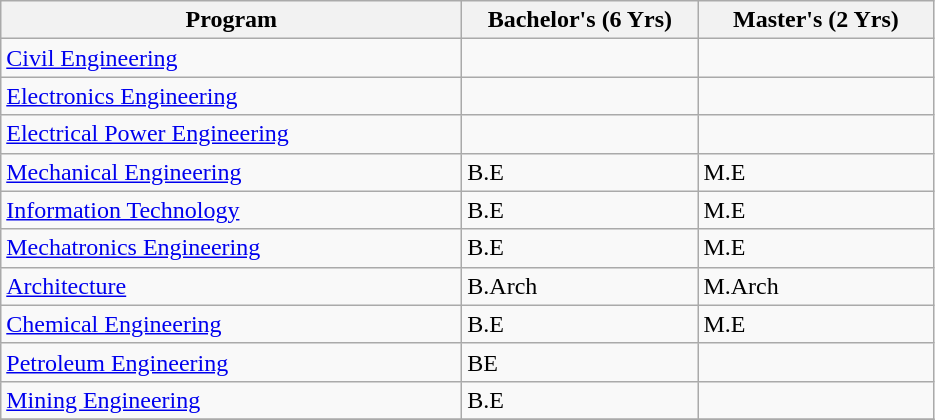<table class="wikitable">
<tr>
<th width="300">Program</th>
<th width="150">Bachelor's (6 Yrs)</th>
<th width="150">Master's   (2 Yrs)</th>
</tr>
<tr>
<td><a href='#'>Civil Engineering</a></td>
<td></td>
<td></td>
</tr>
<tr>
<td><a href='#'>Electronics Engineering</a></td>
<td></td>
<td></td>
</tr>
<tr>
<td><a href='#'>Electrical Power Engineering</a></td>
<td></td>
<td></td>
</tr>
<tr>
<td><a href='#'>Mechanical Engineering</a></td>
<td>B.E</td>
<td>M.E</td>
</tr>
<tr>
<td><a href='#'>Information Technology</a></td>
<td>B.E</td>
<td>M.E</td>
</tr>
<tr>
<td><a href='#'>Mechatronics Engineering</a></td>
<td>B.E</td>
<td>M.E</td>
</tr>
<tr>
<td><a href='#'>Architecture</a></td>
<td>B.Arch</td>
<td>M.Arch</td>
</tr>
<tr>
<td><a href='#'>Chemical Engineering</a></td>
<td>B.E</td>
<td>M.E</td>
</tr>
<tr>
<td><a href='#'>Petroleum Engineering</a></td>
<td>BE</td>
<td></td>
</tr>
<tr>
<td><a href='#'>Mining Engineering</a></td>
<td>B.E</td>
<td></td>
</tr>
<tr>
</tr>
</table>
